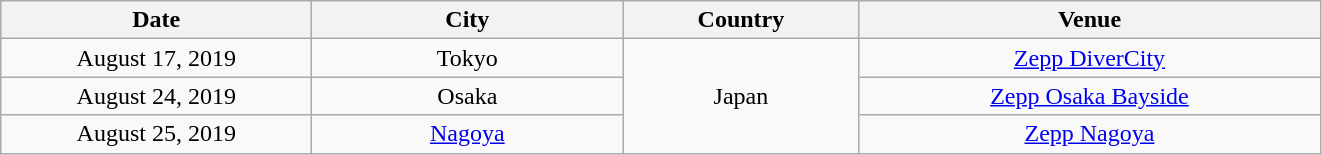<table class="wikitable" style="text-align:center;">
<tr>
<th width="200">Date</th>
<th width="200">City</th>
<th width="150">Country</th>
<th width="300">Venue</th>
</tr>
<tr>
<td>August 17, 2019</td>
<td>Tokyo</td>
<td rowspan="3">Japan</td>
<td><a href='#'>Zepp DiverCity</a></td>
</tr>
<tr>
<td>August 24, 2019</td>
<td>Osaka</td>
<td><a href='#'>Zepp Osaka Bayside</a></td>
</tr>
<tr>
<td>August 25, 2019</td>
<td><a href='#'>Nagoya</a></td>
<td><a href='#'>Zepp Nagoya</a></td>
</tr>
</table>
